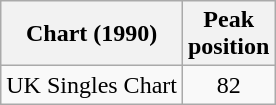<table class="wikitable sortable">
<tr>
<th>Chart (1990)</th>
<th>Peak<br>position</th>
</tr>
<tr>
<td>UK Singles Chart</td>
<td style="text-align:center;">82</td>
</tr>
</table>
